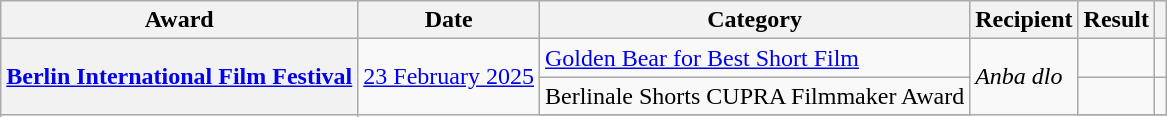<table class="wikitable sortable plainrowheaders">
<tr>
<th>Award</th>
<th>Date</th>
<th>Category</th>
<th>Recipient</th>
<th>Result</th>
<th></th>
</tr>
<tr>
<th scope="row" rowspan=3><a href='#'>Berlin International Film Festival</a></th>
<td rowspan=3><a href='#'>23 February 2025</a></td>
<td><a href='#'>Golden Bear for Best Short Film</a></td>
<td rowspan="3"><em>Anba dlo</em></td>
<td></td>
<td align="center" rowspan="1"></td>
</tr>
<tr>
<td>Berlinale Shorts CUPRA Filmmaker Award</td>
<td></td>
<td align="center" rowspan="1"></td>
</tr>
<tr>
</tr>
</table>
